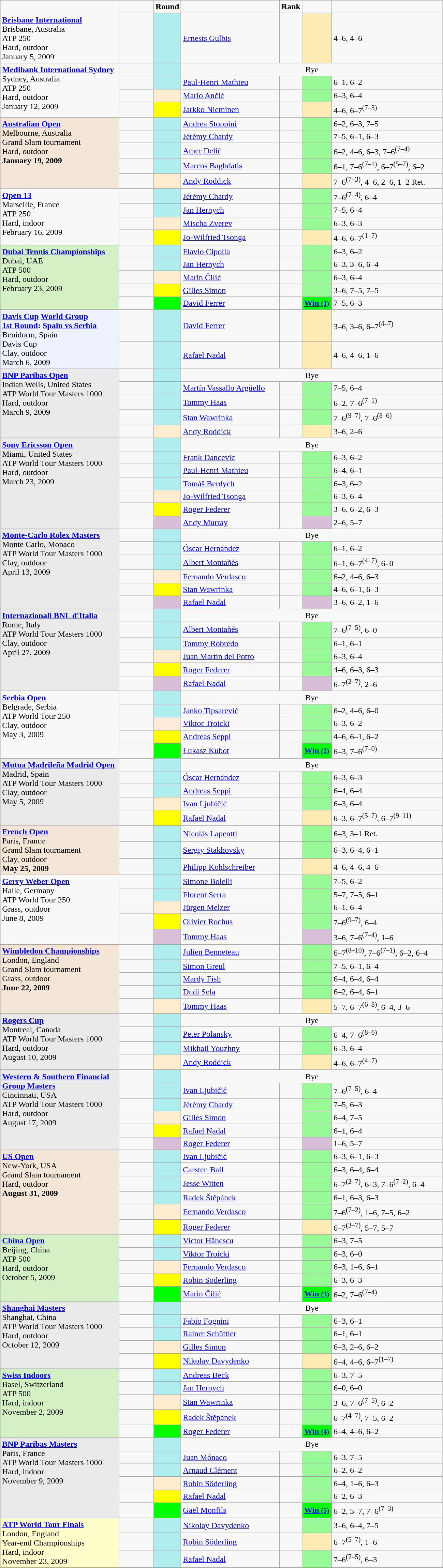<table class="wikitable">
<tr style="font-weight:bold">
<td style="width:225px;"></td>
<td style="width:60px;"></td>
<td style="width:10px;">Round</td>
<td style="width:185px;"></td>
<td style="width:25px;">Rank</td>
<td style="width:50px;"></td>
<td style="width:210px;"></td>
</tr>
<tr>
<td rowspan="2" style="text-align:left; vertical-align:top;"><strong><a href='#'>Brisbane International</a></strong> <br> Brisbane, Australia <br> ATP 250 <br> Hard, outdoor <br> January 5, 2009</td>
</tr>
<tr>
<td></td>
<td style="background:#afeeee;"></td>
<td> <a href='#'>Ernests Gulbis</a></td>
<td></td>
<td style="background:#ffecb2;"></td>
<td>4–6, 4–6</td>
</tr>
<tr>
<td rowspan="4" style="text-align:left; vertical-align:top;"><strong><a href='#'>Medibank International Sydney</a></strong> <br> Sydney, Australia <br> ATP 250 <br> Hard, outdoor <br> January 12, 2009</td>
<td></td>
<td style="background:#afeeee;"></td>
<td colspan="4" style="text-align:center;">Bye</td>
</tr>
<tr>
<td></td>
<td style="background:#afeeee;"></td>
<td> <a href='#'>Paul-Henri Mathieu</a></td>
<td></td>
<td style="background:#98fb98;"></td>
<td>6–1, 6–2</td>
</tr>
<tr>
<td></td>
<td style="background:#ffebcd;"></td>
<td> <a href='#'>Mario Ančić</a></td>
<td></td>
<td style="background:#98fb98;"></td>
<td>6–3, 6–4</td>
</tr>
<tr>
<td></td>
<td style="background:yellow;"></td>
<td> <a href='#'>Jarkko Nieminen</a></td>
<td></td>
<td style="background:#ffecb2;"></td>
<td>4–6, 6–7<sup>(7–3)</sup></td>
</tr>
<tr>
<td rowspan="6" style="background:#F3E6D7; text-align:left; vertical-align:top;"><strong><a href='#'>Australian Open</a></strong><br> Melbourne, Australia <br>Grand Slam tournament <br> Hard, outdoor <br> <strong>January 19, 2009</strong></td>
</tr>
<tr>
<td></td>
<td style="background:#afeeee;"></td>
<td> <a href='#'>Andrea Stoppini</a></td>
<td></td>
<td style="background:#98fb98;"></td>
<td>6–2, 6–3, 7–5</td>
</tr>
<tr>
<td></td>
<td style="background:#afeeee;"></td>
<td> <a href='#'>Jérémy Chardy</a></td>
<td></td>
<td style="background:#98fb98;"></td>
<td>7–5, 6–1, 6–3</td>
</tr>
<tr>
<td></td>
<td style="background:#afeeee;"></td>
<td> <a href='#'>Amer Delić</a></td>
<td></td>
<td style="background:#98fb98;"></td>
<td>6–2, 4–6, 6–3, 7–6<sup>(7–4)</sup></td>
</tr>
<tr>
<td></td>
<td style="background:#afeeee;"></td>
<td> <a href='#'>Marcos Baghdatis</a></td>
<td></td>
<td style="background:#98fb98;"></td>
<td>6–1, 7–6<sup>(7–1)</sup>, 6–7<sup>(5–7)</sup>, 6–2</td>
</tr>
<tr>
<td></td>
<td style="background:#ffebcd;"></td>
<td> <a href='#'>Andy Roddick</a></td>
<td></td>
<td style="background:#ffecb2;"></td>
<td>7–6<sup>(7–3)</sup>, 4–6, 2–6, 1–2 Ret.</td>
</tr>
<tr>
<td rowspan="5" style="text-align:left; vertical-align:top;"><strong><a href='#'>Open 13</a></strong><br> Marseille, France <br>ATP 250 <br> Hard, indoor <br> February 16, 2009</td>
</tr>
<tr>
<td></td>
<td style="background:#afeeee;"></td>
<td> <a href='#'>Jérémy Chardy</a></td>
<td></td>
<td style="background:#98fb98;"></td>
<td>7–6<sup>(7–4)</sup>, 6–4</td>
</tr>
<tr>
<td></td>
<td style="background:#afeeee;"></td>
<td> <a href='#'>Jan Hernych</a></td>
<td></td>
<td style="background:#98fb98;"></td>
<td>7–5, 6–4</td>
</tr>
<tr>
<td></td>
<td style="background:#ffebcd;"></td>
<td> <a href='#'>Mischa Zverev</a></td>
<td></td>
<td style="background:#98fb98;"></td>
<td>6–3, 6–3</td>
</tr>
<tr>
<td></td>
<td style="background:yellow;"></td>
<td> <a href='#'>Jo-Wilfried Tsonga</a></td>
<td></td>
<td style="background:#ffecb2;"></td>
<td>4–6, 6–7<sup>(1–7)</sup></td>
</tr>
<tr>
<td rowspan="6" style="background:#D4F1C5; text-align:left; vertical-align:top;"><strong><a href='#'>Dubai Tennis Championships</a></strong><br> Dubai, UAE <br>ATP 500 <br> Hard, outdoor <br> February 23, 2009</td>
</tr>
<tr>
<td></td>
<td style="background:#afeeee;"></td>
<td> <a href='#'>Flavio Cipolla</a></td>
<td></td>
<td style="background:#98fb98;"></td>
<td>6–3, 6–2</td>
</tr>
<tr>
<td></td>
<td style="background:#afeeee;"></td>
<td> <a href='#'>Jan Hernych</a></td>
<td></td>
<td style="background:#98fb98;"></td>
<td>6–3, 3–6, 6–4</td>
</tr>
<tr>
<td></td>
<td style="background:#ffebcd;"></td>
<td> <a href='#'>Marin Čilić</a></td>
<td></td>
<td style="background:#98fb98;"></td>
<td>6–3, 6–4</td>
</tr>
<tr>
<td></td>
<td style="background:yellow;"></td>
<td> <a href='#'>Gilles Simon</a></td>
<td></td>
<td style="background:#98fb98;"></td>
<td>3–6, 7–5, 7–5</td>
</tr>
<tr>
<td></td>
<td style="background:lime;"></td>
<td> <a href='#'>David Ferrer</a></td>
<td></td>
<td style="background:lime;"><div><strong><a href='#'>Win <small>(1)</small></a></strong></div></td>
<td>7–5, 6–3</td>
</tr>
<tr>
<td rowspan="2" style="background:#ECF2FF; text-align:left; vertical-align:top;"><strong><a href='#'>Davis Cup</a> <a href='#'>World Group <br> 1st Round</a>: <a href='#'>Spain vs Serbia</a></strong><br>Benidorm, Spain <br>Davis Cup <br> Clay, outdoor <br> March 6, 2009</td>
<td></td>
<td style="background:#afeeee;"></td>
<td> <a href='#'>David Ferrer</a></td>
<td></td>
<td style="background:#ffecb2;"></td>
<td>3–6, 3–6, 6–7<sup>(4–7)</sup></td>
</tr>
<tr>
<td></td>
<td style="background:#afeeee;"></td>
<td> <a href='#'>Rafael Nadal</a></td>
<td></td>
<td style="background:#ffecb2;"></td>
<td>4–6, 4–6, 1–6</td>
</tr>
<tr>
<td rowspan="5" style="background:#E9E9E9; text-align:left; vertical-align:top;"><strong><a href='#'>BNP Paribas Open</a></strong><br> Indian Wells, United States <br>ATP World Tour Masters 1000 <br> Hard, outdoor <br> March 9, 2009</td>
<td></td>
<td style="background:#afeeee;"></td>
<td colspan="4" style="text-align:center;">Bye</td>
</tr>
<tr>
<td></td>
<td style="background:#afeeee;"></td>
<td> <a href='#'>Martín Vassallo Argüello</a></td>
<td></td>
<td style="background:#98fb98;"></td>
<td>7–5, 6–4</td>
</tr>
<tr>
<td></td>
<td style="background:#afeeee;"></td>
<td> <a href='#'>Tommy Haas</a></td>
<td></td>
<td style="background:#98fb98;"></td>
<td>6–2, 7–6<sup>(7–1)</sup></td>
</tr>
<tr>
<td></td>
<td style="background:#afeeee;"></td>
<td> <a href='#'>Stan Wawrinka</a></td>
<td></td>
<td style="background:#98fb98;"></td>
<td>7–6<sup>(9–7)</sup>, 7–6<sup>(8–6)</sup></td>
</tr>
<tr>
<td></td>
<td style="background:#ffebcd;"></td>
<td> <a href='#'>Andy Roddick</a></td>
<td></td>
<td style="background:#ffecb2;"></td>
<td>3–6, 2–6</td>
</tr>
<tr>
<td rowspan="7" style="background:#E9E9E9; text-align:left; vertical-align:top;"><strong><a href='#'>Sony Ericsson Open</a></strong><br> Miami, United States <br>ATP World Tour Masters 1000 <br> Hard, outdoor <br> March 23, 2009</td>
<td></td>
<td style="background:#afeeee;"></td>
<td colspan="4" style="text-align:center;">Bye</td>
</tr>
<tr>
<td></td>
<td style="background:#afeeee;"></td>
<td> <a href='#'>Frank Dancevic</a></td>
<td></td>
<td style="background:#98fb98;"></td>
<td>6–3, 6–2</td>
</tr>
<tr>
<td></td>
<td style="background:#afeeee;"></td>
<td> <a href='#'>Paul-Henri Mathieu</a></td>
<td></td>
<td style="background:#98fb98;"></td>
<td>6–4, 6–1</td>
</tr>
<tr>
<td></td>
<td style="background:#afeeee;"></td>
<td> <a href='#'>Tomáš Berdych</a></td>
<td></td>
<td style="background:#98fb98;"></td>
<td>6–3, 6–2</td>
</tr>
<tr>
<td></td>
<td style="background:#ffebcd;"></td>
<td> <a href='#'>Jo-Wilfried Tsonga</a></td>
<td></td>
<td style="background:#98fb98;"></td>
<td>6–3, 6–4</td>
</tr>
<tr>
<td></td>
<td style="background:yellow;"></td>
<td> <a href='#'>Roger Federer</a></td>
<td></td>
<td style="background:#98fb98;"></td>
<td>3–6, 6–2, 6–3</td>
</tr>
<tr>
<td></td>
<td style="background:thistle;"></td>
<td> <a href='#'>Andy Murray</a></td>
<td></td>
<td style="background:thistle;"></td>
<td>2–6, 5–7</td>
</tr>
<tr>
<td rowspan="6" style="background:#E9E9E9; text-align:left; vertical-align:top;"><strong><a href='#'>Monte-Carlo Rolex Masters</a></strong><br> Monte Carlo, Monaco <br>ATP World Tour Masters 1000 <br> Clay, outdoor <br> April 13, 2009</td>
<td></td>
<td style="background:#afeeee;"></td>
<td colspan="4" style="text-align:center;">Bye</td>
</tr>
<tr>
<td></td>
<td style="background:#afeeee;"></td>
<td> <a href='#'>Óscar Hernández</a></td>
<td></td>
<td style="background:#98fb98;"></td>
<td>6–1, 6–2</td>
</tr>
<tr>
<td></td>
<td style="background:#afeeee;"></td>
<td> <a href='#'>Albert Montañés</a></td>
<td></td>
<td style="background:#98fb98;"></td>
<td>6–1, 6–7<sup>(4–7)</sup>, 6–0</td>
</tr>
<tr>
<td></td>
<td style="background:#ffebcd;"></td>
<td> <a href='#'>Fernando Verdasco</a></td>
<td></td>
<td style="background:#98fb98;"></td>
<td>6–2, 4–6, 6–3</td>
</tr>
<tr>
<td></td>
<td style="background:yellow;"></td>
<td> <a href='#'>Stan Wawrinka</a></td>
<td></td>
<td style="background:#98fb98;"></td>
<td>4–6, 6–1, 6–3</td>
</tr>
<tr>
<td></td>
<td style="background:thistle;"></td>
<td> <a href='#'>Rafael Nadal</a></td>
<td></td>
<td style="background:thistle;"></td>
<td>3–6, 6–2, 1–6</td>
</tr>
<tr>
<td rowspan="6" style="background:#E9E9E9; text-align:left; vertical-align:top;"><strong><a href='#'>Internazionali BNL d'Italia</a></strong><br> Rome, Italy <br>ATP World Tour Masters 1000 <br> Clay, outdoor <br> April 27, 2009</td>
<td></td>
<td style="background:#afeeee;"></td>
<td colspan="4" style="text-align:center;">Bye</td>
</tr>
<tr>
<td></td>
<td style="background:#afeeee;"></td>
<td> <a href='#'>Albert Montañés</a></td>
<td></td>
<td style="background:#98fb98;"></td>
<td>7–6<sup>(7–5)</sup>, 6–0</td>
</tr>
<tr>
<td></td>
<td style="background:#afeeee;"></td>
<td> <a href='#'>Tommy Robredo</a></td>
<td></td>
<td style="background:#98fb98;"></td>
<td>6–1, 6–1</td>
</tr>
<tr>
<td></td>
<td style="background:#ffebcd;"></td>
<td> <a href='#'>Juan Martín del Potro</a></td>
<td></td>
<td style="background:#98fb98;"></td>
<td>6–3, 6–4</td>
</tr>
<tr>
<td></td>
<td style="background:yellow;"></td>
<td> <a href='#'>Roger Federer</a></td>
<td></td>
<td style="background:#98fb98;"></td>
<td>4–6, 6–3, 6–3</td>
</tr>
<tr>
<td></td>
<td style="background:thistle;"></td>
<td> <a href='#'>Rafael Nadal</a></td>
<td></td>
<td style="background:thistle;"></td>
<td>6–7<sup>(2–7)</sup>, 2–6</td>
</tr>
<tr>
<td rowspan="5" style="text-align:left; vertical-align:top;"><strong><a href='#'>Serbia Open</a></strong> <br> Belgrade, Serbia <br> ATP World Tour 250 <br> Clay, outdoor <br> May 3, 2009</td>
<td></td>
<td style="background:#afeeee;"></td>
<td colspan="4" style="text-align:center;">Bye</td>
</tr>
<tr>
<td></td>
<td style="background:#afeeee;"></td>
<td> <a href='#'>Janko Tipsarević</a></td>
<td></td>
<td style="background:#98fb98;"></td>
<td>6–2, 4–6, 6–0</td>
</tr>
<tr>
<td></td>
<td style="background:#ffebdc;"></td>
<td> <a href='#'>Viktor Troicki</a></td>
<td></td>
<td style="background:#98fb98;"></td>
<td>6–3, 6–2</td>
</tr>
<tr>
<td></td>
<td style="background:yellow;"></td>
<td> <a href='#'>Andreas Seppi</a></td>
<td></td>
<td style="background:#98fb98;"></td>
<td>4–6, 6–1, 6–2</td>
</tr>
<tr>
<td></td>
<td style="background:lime;"></td>
<td> <a href='#'>Łukasz Kubot</a></td>
<td></td>
<td style="background:lime;"><div><strong><a href='#'>Win <small>(2)</small></a></strong></div></td>
<td>6–3, 7–6<sup>(7–0)</sup></td>
</tr>
<tr>
<td rowspan="5" style="background:#E9E9E9; text-align:left; vertical-align:top;"><strong><a href='#'>Mutua Madrileña Madrid Open</a></strong><br> Madrid, Spain <br>ATP World Tour Masters 1000 <br> Clay, outdoor <br> May 5, 2009</td>
<td></td>
<td style="background:#afeeee;"></td>
<td colspan="4" style="text-align:center;">Bye</td>
</tr>
<tr>
<td></td>
<td style="background:#afeeee;"></td>
<td> <a href='#'>Óscar Hernández</a></td>
<td></td>
<td style="background:#98fb98;"></td>
<td>6–3, 6–3</td>
</tr>
<tr>
<td></td>
<td style="background:#afeeee;"></td>
<td> <a href='#'>Andreas Seppi</a></td>
<td></td>
<td style="background:#98fb98;"></td>
<td>6–4, 6–4</td>
</tr>
<tr>
<td></td>
<td style="background:#ffebcd;"></td>
<td> <a href='#'>Ivan Ljubičić</a></td>
<td></td>
<td style="background:#98fb98;"></td>
<td>6–3, 6–4</td>
</tr>
<tr>
<td></td>
<td style="background:yellow;"></td>
<td> <a href='#'>Rafael Nadal</a></td>
<td></td>
<td style="background:#ffecb2;"></td>
<td>6–3, 6–7<sup>(5–7)</sup>, 6–7<sup>(9–11)</sup></td>
</tr>
<tr>
<td rowspan="4" style="background:#F3E6D7; text-align:left; vertical-align:top;"><strong><a href='#'>French Open</a></strong><br> Paris, France <br>Grand Slam tournament <br> Clay, outdoor <br> <strong>May 25, 2009</strong></td>
</tr>
<tr>
<td></td>
<td style="background:#afeeee;"></td>
<td> <a href='#'>Nicolás Lapentti</a></td>
<td></td>
<td style="background:#98fb98;"></td>
<td>6–3, 3–1 Ret.</td>
</tr>
<tr>
<td></td>
<td style="background:#afeeee;"></td>
<td> <a href='#'>Sergiy Stakhovsky</a></td>
<td></td>
<td style="background:#98fb98;"></td>
<td>6–3, 6–4, 6–1</td>
</tr>
<tr>
<td></td>
<td style="background:#afeeee;"></td>
<td> <a href='#'>Philipp Kohlschreiber</a></td>
<td></td>
<td style="background:#ffecb2;"></td>
<td>4–6, 4–6, 4–6</td>
</tr>
<tr>
<td rowspan="6"  style="text-align:left; vertical-align:top;"><strong><a href='#'>Gerry Weber Open</a></strong> <br> Halle, Germany <br> ATP World Tour 250 <br> Grass, outdoor <br> June 8, 2009</td>
</tr>
<tr>
<td></td>
<td style="background:#afeeee;"></td>
<td> <a href='#'>Simone Bolelli</a></td>
<td></td>
<td style="background:#98fb98;"></td>
<td>7–5, 6–2</td>
</tr>
<tr>
<td></td>
<td style="background:#afeeee;"></td>
<td> <a href='#'>Florent Serra</a></td>
<td></td>
<td style="background:#98fb98;"></td>
<td>5–7, 7–5, 6–1</td>
</tr>
<tr>
<td></td>
<td style="background:#ffebcd;"></td>
<td> <a href='#'>Jürgen Melzer</a></td>
<td></td>
<td style="background:#98fb98;"></td>
<td>6–1, 6–4</td>
</tr>
<tr>
<td></td>
<td style="background:yellow;"></td>
<td> <a href='#'>Olivier Rochus</a></td>
<td></td>
<td style="background:#98fb98;"></td>
<td>7–6<sup>(9–7)</sup>, 6–4</td>
</tr>
<tr>
<td></td>
<td style="background:thistle;"></td>
<td> <a href='#'>Tommy Haas</a></td>
<td></td>
<td style="background:thistle;"></td>
<td>3–6, 7–6<sup>(7–4)</sup>, 1–6</td>
</tr>
<tr>
<td rowspan="6" style="background:#F3E6D7; text-align:left; vertical-align:top;"><strong><a href='#'>Wimbledon Championships</a></strong><br> London, England <br>Grand Slam tournament <br> Grass, outdoor <br> <strong>June 22, 2009</strong></td>
</tr>
<tr>
<td></td>
<td style="background:#afeeee;"></td>
<td> <a href='#'>Julien Benneteau</a></td>
<td></td>
<td style="background:#98fb98;"></td>
<td>6–7<sup>(8–10)</sup>, 7–6<sup>(7–1)</sup>, 6–2, 6–4</td>
</tr>
<tr>
<td></td>
<td style="background:#afeeee;"></td>
<td> <a href='#'>Simon Greul</a></td>
<td></td>
<td style="background:#98fb98;"></td>
<td>7–5, 6–1, 6–4</td>
</tr>
<tr>
<td></td>
<td style="background:#afeeee;"></td>
<td> <a href='#'>Mardy Fish</a></td>
<td></td>
<td style="background:#98fb98;"></td>
<td>6–4, 6–4, 6–4</td>
</tr>
<tr>
<td></td>
<td style="background:#afeeee;"></td>
<td> <a href='#'>Dudi Sela</a></td>
<td></td>
<td style="background:#98fb98;"></td>
<td>6–2, 6–4, 6–1</td>
</tr>
<tr>
<td></td>
<td style="background:#ffebcd;"></td>
<td> <a href='#'>Tommy Haas</a></td>
<td></td>
<td style="background:#ffecb2;"></td>
<td>5–7, 6–7<sup>(6–8)</sup>, 6–4, 3–6</td>
</tr>
<tr>
<td rowspan="4" style="background:#E9E9E9; text-align:left; vertical-align:top;"><strong><a href='#'>Rogers Cup</a></strong><br> Montreal, Canada <br>ATP World Tour Masters 1000 <br> Hard, outdoor <br> August 10, 2009</td>
<td></td>
<td style="background:#afeeee;"></td>
<td colspan="4" style="text-align:center;">Bye</td>
</tr>
<tr>
<td></td>
<td style="background:#afeeee;"></td>
<td> <a href='#'>Peter Polansky</a></td>
<td></td>
<td style="background:#98fb98;"></td>
<td>6–4, 7–6<sup>(8–6)</sup></td>
</tr>
<tr>
<td></td>
<td style="background:#afeeee;"></td>
<td> <a href='#'>Mikhail Youzhny</a></td>
<td></td>
<td style="background:#98fb98;"></td>
<td>6–3, 6–4</td>
</tr>
<tr>
<td></td>
<td style="background:#ffebcd;"></td>
<td> <a href='#'>Andy Roddick</a></td>
<td></td>
<td style="background:#ffecb2;"></td>
<td>4–6, 6–7<sup>(4–7)</sup></td>
</tr>
<tr>
<td rowspan="6" style="background:#E9E9E9; text-align:left; vertical-align:top;"><strong><a href='#'>Western & Southern Financial Group Masters</a></strong><br> Cincinnati, USA <br>ATP World Tour Masters 1000 <br> Hard, outdoor <br> August 17, 2009</td>
<td></td>
<td style="background:#afeeee;"></td>
<td colspan="4" style="text-align:center;">Bye</td>
</tr>
<tr>
<td></td>
<td style="background:#afeeee;"></td>
<td> <a href='#'>Ivan Ljubičić</a></td>
<td></td>
<td style="background:#98fb98;"></td>
<td>7–6<sup>(7–5)</sup>, 6–4</td>
</tr>
<tr>
<td></td>
<td style="background:#afeeee;"></td>
<td> <a href='#'>Jérémy Chardy</a></td>
<td></td>
<td style="background:#98fb98;"></td>
<td>7–5, 6–3</td>
</tr>
<tr>
<td></td>
<td style="background:#ffebcd;"></td>
<td> <a href='#'>Gilles Simon</a></td>
<td></td>
<td style="background:#98fb98;"></td>
<td>6–4, 7–5</td>
</tr>
<tr>
<td></td>
<td style="background:yellow;"></td>
<td> <a href='#'>Rafael Nadal</a></td>
<td></td>
<td style="background:#98fb98;"></td>
<td>6–1, 6–4</td>
</tr>
<tr>
<td></td>
<td style="background:thistle;"></td>
<td> <a href='#'>Roger Federer</a></td>
<td></td>
<td style="background:thistle;"></td>
<td>1–6, 5–7</td>
</tr>
<tr>
<td rowspan="7" style="background:#F3E6D7; text-align:left; vertical-align:top;"><strong><a href='#'>US Open</a></strong><br> New-York, USA <br>Grand Slam tournament <br> Hard, outdoor <br> <strong>August 31, 2009</strong></td>
</tr>
<tr>
<td></td>
<td style="background:#afeeee;"></td>
<td> <a href='#'>Ivan Ljubičić</a></td>
<td></td>
<td style="background:#98fb98;"></td>
<td>6–3, 6–1, 6–3</td>
</tr>
<tr>
<td></td>
<td style="background:#afeeee;"></td>
<td> <a href='#'>Carsten Ball</a></td>
<td></td>
<td style="background:#98fb98;"></td>
<td>6–3, 6–4, 6–4</td>
</tr>
<tr>
<td></td>
<td style="background:#afeeee;"></td>
<td> <a href='#'>Jesse Witten</a></td>
<td></td>
<td style="background:#98fb98;"></td>
<td>6–7<sup>(2–7)</sup>, 6–3, 7–6<sup>(7–2)</sup>, 6–4</td>
</tr>
<tr>
<td></td>
<td style="background:#afeeee;"></td>
<td> <a href='#'>Radek Štěpánek</a></td>
<td></td>
<td style="background:#98fb98;"></td>
<td>6–1, 6–3, 6–3</td>
</tr>
<tr>
<td></td>
<td style="background:#ffebcd;"></td>
<td> <a href='#'>Fernando Verdasco</a></td>
<td></td>
<td style="background:#98fb98;"></td>
<td>7–6<sup>(7–2)</sup>, 1–6, 7–5, 6–2</td>
</tr>
<tr>
<td></td>
<td style="background:yellow;"></td>
<td> <a href='#'>Roger Federer</a></td>
<td></td>
<td style="background:#ffecb2;"></td>
<td>6–7<sup>(3–7)</sup>, 5–7, 5–7</td>
</tr>
<tr>
<td rowspan="6" style="background:#D4F1C5; text-align:left; vertical-align:top;"><strong><a href='#'>China Open</a></strong><br> Beijing, China <br>ATP 500 <br> Hard, outdoor <br> October 5, 2009</td>
</tr>
<tr>
<td></td>
<td style="background:#afeeee;"></td>
<td> <a href='#'>Victor Hănescu</a></td>
<td></td>
<td style="background:#98fb98;"></td>
<td>6–3, 7–5</td>
</tr>
<tr>
<td></td>
<td style="background:#afeeee;"></td>
<td> <a href='#'>Viktor Troicki</a></td>
<td></td>
<td style="background:#98fb98;"></td>
<td>6–3, 6–0</td>
</tr>
<tr>
<td></td>
<td style="background:#ffebcd;"></td>
<td> <a href='#'>Fernando Verdasco</a></td>
<td></td>
<td style="background:#98fb98;"></td>
<td>6–3, 1–6, 6–1</td>
</tr>
<tr>
<td></td>
<td style="background:yellow;"></td>
<td> <a href='#'>Robin Söderling</a></td>
<td></td>
<td style="background:#98fb98;"></td>
<td>6–3, 6–3</td>
</tr>
<tr>
<td></td>
<td style="background:lime;"></td>
<td> <a href='#'>Marin Čilić</a></td>
<td></td>
<td style="background:lime;"><div><strong><a href='#'>Win <small>(3)</small></a></strong></div></td>
<td>6–2, 7–6<sup>(7–4)</sup></td>
</tr>
<tr>
<td rowspan="5" style="background:#E9E9E9; text-align:left; vertical-align:top;"><strong><a href='#'>Shanghai Masters</a></strong><br> Shanghai, China <br>ATP World Tour Masters 1000 <br> Hard, outdoor <br> October 12, 2009</td>
<td></td>
<td style="background:#afeeee;"></td>
<td colspan="4" style="text-align:center;">Bye</td>
</tr>
<tr>
<td></td>
<td style="background:#afeeee;"></td>
<td> <a href='#'>Fabio Fognini</a></td>
<td></td>
<td style="background:#98fb98;"></td>
<td>6–3, 6–1</td>
</tr>
<tr>
<td></td>
<td style="background:#afeeee;"></td>
<td> <a href='#'>Rainer Schüttler</a></td>
<td></td>
<td style="background:#98fb98;"></td>
<td>6–1, 6–1</td>
</tr>
<tr>
<td></td>
<td style="background:#ffebcd;"></td>
<td> <a href='#'>Gilles Simon</a></td>
<td></td>
<td style="background:#98fb98;"></td>
<td>6–3, 2–6, 6–2</td>
</tr>
<tr>
<td></td>
<td style="background:yellow;"></td>
<td> <a href='#'>Nikolay Davydenko</a></td>
<td></td>
<td style="background:#ffecb2;"></td>
<td>6–4, 4–6, 6–7<sup>(1–7)</sup></td>
</tr>
<tr>
<td rowspan="6" style="background:#D4F1C5; text-align:left; vertical-align:top;"><strong><a href='#'>Swiss Indoors</a></strong><br> Basel, Switzerland <br>ATP 500 <br> Hard, indoor <br> November 2, 2009</td>
</tr>
<tr>
<td></td>
<td style="background:#afeeee;"></td>
<td> <a href='#'>Andreas Beck</a></td>
<td></td>
<td style="background:#98fb98;"></td>
<td>6–3, 7–5</td>
</tr>
<tr>
<td></td>
<td style="background:#afeeee;"></td>
<td> <a href='#'>Jan Hernych</a></td>
<td></td>
<td style="background:#98fb98;"></td>
<td>6–0, 6–0</td>
</tr>
<tr>
<td></td>
<td style="background:#ffebcd;"></td>
<td> <a href='#'>Stan Wawrinka</a></td>
<td></td>
<td style="background:#98fb98;"></td>
<td>3–6, 7–6<sup>(7–5)</sup>, 6–2</td>
</tr>
<tr>
<td></td>
<td style="background:yellow;"></td>
<td> <a href='#'>Radek Štěpánek</a></td>
<td></td>
<td style="background:#98fb98;"></td>
<td>6–7<sup>(4–7)</sup>, 7–5, 6–2</td>
</tr>
<tr>
<td></td>
<td style="background:lime;"></td>
<td> <a href='#'>Roger Federer</a></td>
<td></td>
<td style="background:lime;"><div><strong><a href='#'>Win <small>(4)</small></a></strong></div></td>
<td>6–4, 4–6, 6–2</td>
</tr>
<tr>
<td rowspan="6" style="background:#E9E9E9; text-align:left; vertical-align:top;"><strong><a href='#'>BNP Paribas Masters</a></strong><br> Paris, France <br>ATP World Tour Masters 1000 <br> Hard, indoor <br> November 9, 2009</td>
<td></td>
<td style="background:#afeeee;"></td>
<td colspan="4" style="text-align:center;">Bye</td>
</tr>
<tr>
<td></td>
<td style="background:#afeeee;"></td>
<td> <a href='#'>Juan Mónaco</a></td>
<td></td>
<td style="background:#98fb98;"></td>
<td>6–3, 7–5</td>
</tr>
<tr>
<td></td>
<td style="background:#afeeee;"></td>
<td> <a href='#'>Arnaud Clément</a></td>
<td></td>
<td style="background:#98fb98;"></td>
<td>6–2, 6–2</td>
</tr>
<tr>
<td></td>
<td style="background:#ffebcd;"></td>
<td> <a href='#'>Robin Söderling</a></td>
<td></td>
<td style="background:#98fb98;"></td>
<td>6–4, 1–6, 6–3</td>
</tr>
<tr>
<td></td>
<td style="background:yellow;"></td>
<td> <a href='#'>Rafael Nadal</a></td>
<td></td>
<td style="background:#98fb98;"></td>
<td>6–2, 6–3</td>
</tr>
<tr>
<td></td>
<td style="background:lime;"></td>
<td> <a href='#'>Gaël Monfils</a></td>
<td></td>
<td style="background:lime;"><div><strong><a href='#'>Win <small>(5)</small></a></strong></div></td>
<td>6–2, 5–7, 7–6<sup>(7–3)</sup></td>
</tr>
<tr>
<td rowspan="4" style="background:#ffffcc; text-align:left; vertical-align:top;"><strong><a href='#'>ATP World Tour Finals</a></strong><br> London, England <br>Year-end Championships <br> Hard, indoor <br> November 23, 2009</td>
</tr>
<tr>
<td></td>
<td style="background:#afeeee;"></td>
<td> <a href='#'>Nikolay Davydenko</a></td>
<td></td>
<td style="background:#98fb98;"></td>
<td>3–6, 6–4, 7–5</td>
</tr>
<tr>
<td></td>
<td style="background:#afeeee;"></td>
<td> <a href='#'>Robin Söderling</a></td>
<td></td>
<td style="background:#ffecb2;"></td>
<td>6–7<sup>(5–7)</sup>, 1–6</td>
</tr>
<tr>
<td></td>
<td style="background:#afeeee;"></td>
<td> <a href='#'>Rafael Nadal</a></td>
<td></td>
<td style="background:#98fb98;"></td>
<td>7–6<sup>(7–5)</sup>, 6–3</td>
</tr>
<tr>
</tr>
</table>
